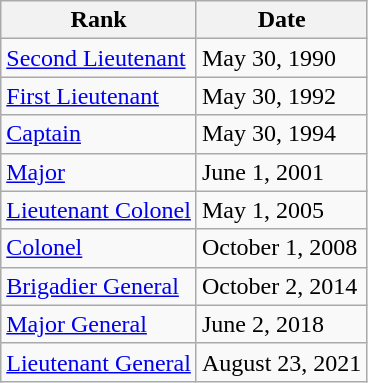<table class="wikitable">
<tr>
<th>Rank</th>
<th>Date</th>
</tr>
<tr>
<td> <a href='#'>Second Lieutenant</a></td>
<td>May 30, 1990</td>
</tr>
<tr>
<td> <a href='#'>First Lieutenant</a></td>
<td>May 30, 1992</td>
</tr>
<tr>
<td> <a href='#'>Captain</a></td>
<td>May 30, 1994</td>
</tr>
<tr>
<td> <a href='#'>Major</a></td>
<td>June 1, 2001</td>
</tr>
<tr>
<td> <a href='#'>Lieutenant Colonel</a></td>
<td>May 1, 2005</td>
</tr>
<tr>
<td> <a href='#'>Colonel</a></td>
<td>October 1, 2008</td>
</tr>
<tr>
<td> <a href='#'>Brigadier General</a></td>
<td>October 2, 2014</td>
</tr>
<tr>
<td> <a href='#'>Major General</a></td>
<td>June 2, 2018</td>
</tr>
<tr>
<td> <a href='#'>Lieutenant General</a></td>
<td>August 23, 2021</td>
</tr>
</table>
